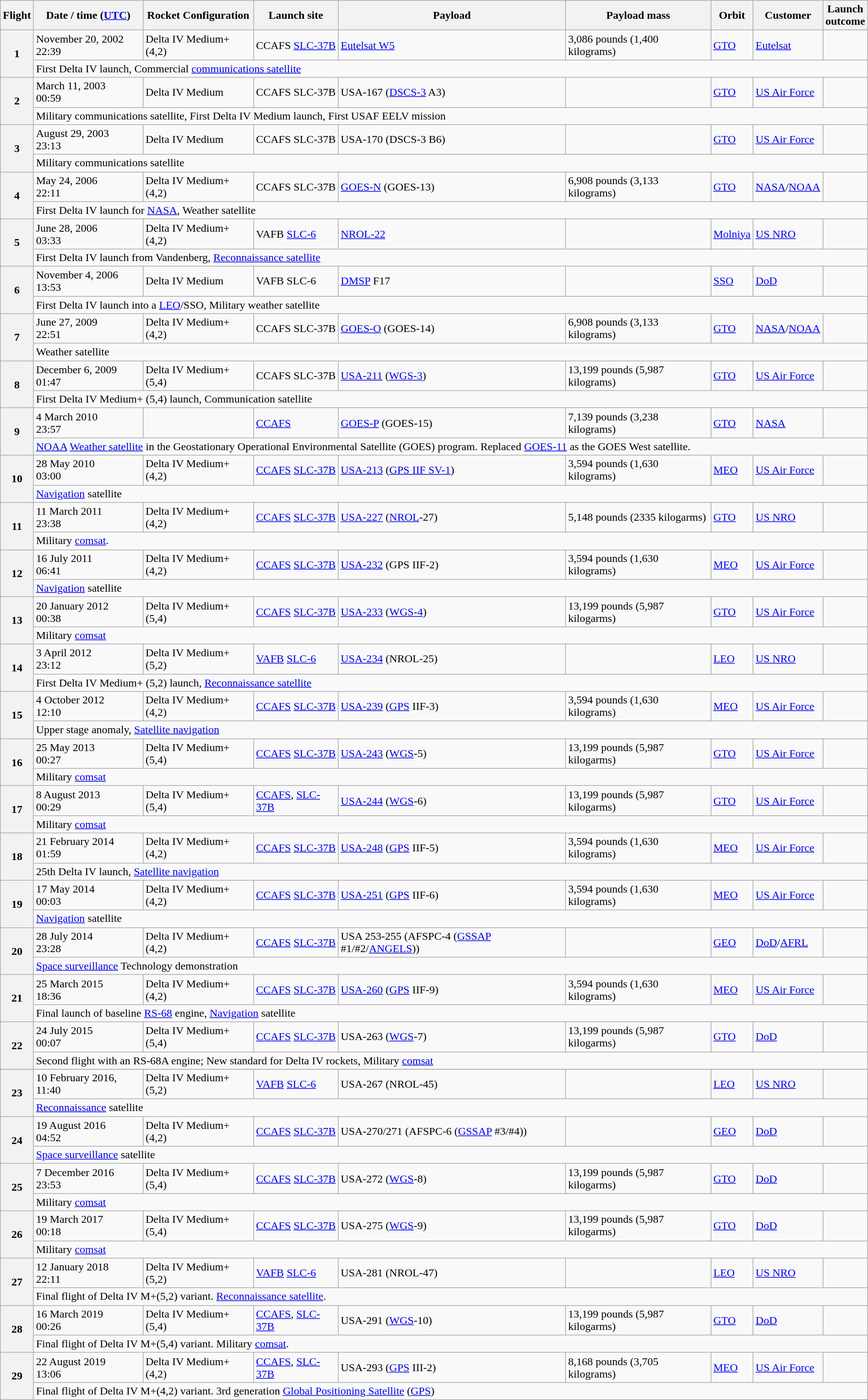<table class="wikitable sortable mw-collapsible plainrowheaders" style="width: 100%;">
<tr>
<th scope="col">Flight</th>
<th scope="col">Date / time (<a href='#'>UTC</a>)</th>
<th scope="col">Rocket Configuration</th>
<th scope="col">Launch site</th>
<th scope="col">Payload</th>
<th scope="col">Payload mass</th>
<th scope="col">Orbit</th>
<th scope="col">Customer</th>
<th scope="col">Launch <br>outcome</th>
</tr>
<tr>
<th rowspan="2" scope="row" style="text-align:center;">1</th>
<td>November 20, 2002<br>22:39</td>
<td>Delta IV Medium+ (4,2)</td>
<td>CCAFS <a href='#'>SLC-37B</a></td>
<td><a href='#'>Eutelsat W5</a></td>
<td>3,086 pounds (1,400 kilograms)</td>
<td><a href='#'>GTO</a></td>
<td><a href='#'>Eutelsat</a></td>
<td></td>
</tr>
<tr>
<td colspan="8">First Delta IV launch, Commercial <a href='#'>communications satellite</a></td>
</tr>
<tr>
<th rowspan="2" scope="row" style="text-align:center;">2</th>
<td>March 11, 2003<br>00:59</td>
<td>Delta IV Medium</td>
<td>CCAFS SLC-37B</td>
<td>USA-167 (<a href='#'>DSCS-3</a> A3)</td>
<td></td>
<td><a href='#'>GTO</a></td>
<td><a href='#'>US Air Force</a></td>
<td></td>
</tr>
<tr>
<td colspan="8">Military communications satellite, First Delta IV Medium launch, First USAF EELV mission</td>
</tr>
<tr>
<th rowspan="2" scope="row" style="text-align:center;">3</th>
<td>August 29, 2003<br>23:13</td>
<td>Delta IV Medium</td>
<td>CCAFS SLC-37B</td>
<td>USA-170 (DSCS-3 B6)</td>
<td></td>
<td><a href='#'>GTO</a></td>
<td><a href='#'>US Air Force</a></td>
<td></td>
</tr>
<tr>
<td colspan="8">Military communications satellite</td>
</tr>
<tr>
<th rowspan="2" scope="row" style="text-align:center;">4</th>
<td>May 24, 2006<br>22:11</td>
<td>Delta IV Medium+ (4,2)</td>
<td>CCAFS SLC-37B</td>
<td><a href='#'>GOES-N</a> (GOES-13)</td>
<td>6,908 pounds (3,133 kilograms)</td>
<td><a href='#'>GTO</a></td>
<td><a href='#'>NASA</a>/<a href='#'>NOAA</a></td>
<td></td>
</tr>
<tr>
<td colspan="8">First Delta IV launch for <a href='#'>NASA</a>, Weather satellite</td>
</tr>
<tr>
<th rowspan="2" scope="row" style="text-align:center;">5</th>
<td>June 28, 2006<br>03:33</td>
<td>Delta IV Medium+ (4,2)</td>
<td>VAFB <a href='#'>SLC-6</a></td>
<td><a href='#'>NROL-22</a></td>
<td></td>
<td><a href='#'>Molniya</a></td>
<td><a href='#'>US NRO</a></td>
<td></td>
</tr>
<tr>
<td colspan="8">First Delta IV launch from Vandenberg, <a href='#'>Reconnaissance satellite</a></td>
</tr>
<tr>
<th rowspan="2" scope="row" style="text-align:center;">6</th>
<td>November 4, 2006<br>13:53</td>
<td>Delta IV Medium</td>
<td>VAFB SLC-6</td>
<td><a href='#'>DMSP</a> F17</td>
<td></td>
<td><a href='#'>SSO</a></td>
<td><a href='#'>DoD</a></td>
<td></td>
</tr>
<tr>
<td colspan="8">First Delta IV launch into a <a href='#'>LEO</a>/SSO, Military weather satellite</td>
</tr>
<tr>
<th rowspan="2" scope="row" style="text-align:center;">7</th>
<td>June 27, 2009<br>22:51</td>
<td>Delta IV Medium+ (4,2)</td>
<td>CCAFS SLC-37B</td>
<td><a href='#'>GOES-O</a> (GOES-14)</td>
<td>6,908 pounds (3,133 kilograms)</td>
<td><a href='#'>GTO</a></td>
<td><a href='#'>NASA</a>/<a href='#'>NOAA</a></td>
<td></td>
</tr>
<tr>
<td colspan="8">Weather satellite</td>
</tr>
<tr>
<th rowspan="2" scope="row" style="text-align:center;">8</th>
<td>December 6, 2009<br>01:47</td>
<td>Delta IV Medium+ (5,4)</td>
<td>CCAFS SLC-37B</td>
<td><a href='#'>USA-211</a> (<a href='#'>WGS-3</a>)</td>
<td>13,199 pounds (5,987 kilograms)</td>
<td><a href='#'>GTO</a></td>
<td><a href='#'>US Air Force</a></td>
<td></td>
</tr>
<tr>
<td colspan="8">First Delta IV Medium+ (5,4) launch, Communication satellite</td>
</tr>
<tr>
<th rowspan="2" scope="row" style="text-align:center;">9</th>
<td>4 March 2010<br>23:57</td>
<td></td>
<td><a href='#'>CCAFS</a> </td>
<td><a href='#'>GOES-P</a> (GOES-15)</td>
<td>7,139 pounds (3,238 kilograms)</td>
<td><a href='#'>GTO</a></td>
<td><a href='#'>NASA</a></td>
<td></td>
</tr>
<tr>
<td colspan="8" scope="row"><a href='#'>NOAA</a> <a href='#'>Weather satellite</a> in the Geostationary Operational Environmental Satellite (GOES) program. Replaced <a href='#'>GOES-11</a> as the GOES West satellite.</td>
</tr>
<tr>
<th rowspan="2" scope="row" style="text-align:center;">10</th>
<td>28 May 2010<br>03:00</td>
<td>Delta IV Medium+ (4,2)</td>
<td><a href='#'>CCAFS</a> <a href='#'>SLC-37B</a></td>
<td><a href='#'>USA-213</a> (<a href='#'>GPS IIF SV-1</a>)</td>
<td>3,594 pounds (1,630 kilograms)</td>
<td><a href='#'>MEO</a></td>
<td><a href='#'>US Air Force</a></td>
<td></td>
</tr>
<tr>
<td colspan="8"><a href='#'>Navigation</a> satellite</td>
</tr>
<tr>
<th rowspan="2" scope="row" style="text-align:center;">11</th>
<td>11 March 2011<br>23:38</td>
<td>Delta IV Medium+ (4,2)</td>
<td><a href='#'>CCAFS</a> <a href='#'>SLC-37B</a></td>
<td><a href='#'>USA-227</a> (<a href='#'>NROL</a>-27)</td>
<td>5,148 pounds (2335 kilogarms)</td>
<td><a href='#'>GTO</a></td>
<td><a href='#'>US NRO</a></td>
<td></td>
</tr>
<tr>
<td colspan="8">Military <a href='#'>comsat</a>.</td>
</tr>
<tr>
<th rowspan="2" scope="row" style="text-align:center;">12</th>
<td>16 July 2011<br>06:41</td>
<td>Delta IV Medium+ (4,2)</td>
<td><a href='#'>CCAFS</a> <a href='#'>SLC-37B</a></td>
<td><a href='#'>USA-232</a> (GPS IIF-2)</td>
<td>3,594 pounds (1,630 kilograms)</td>
<td><a href='#'>MEO</a></td>
<td><a href='#'>US Air Force</a></td>
<td></td>
</tr>
<tr>
<td colspan="8"><a href='#'>Navigation</a> satellite</td>
</tr>
<tr>
<th rowspan="2" scope="row" style="text-align:center;">13</th>
<td>20 January 2012<br>00:38</td>
<td>Delta IV Medium+ (5,4)</td>
<td><a href='#'>CCAFS</a> <a href='#'>SLC-37B</a></td>
<td><a href='#'>USA-233</a> (<a href='#'>WGS-4</a>)</td>
<td>13,199 pounds (5,987 kilogarms)</td>
<td><a href='#'>GTO</a></td>
<td><a href='#'>US Air Force</a></td>
<td></td>
</tr>
<tr>
<td colspan="8">Military <a href='#'>comsat</a></td>
</tr>
<tr>
<th rowspan="2" scope="row" style="text-align:center;">14</th>
<td>3 April 2012<br>23:12</td>
<td>Delta IV Medium+ (5,2)</td>
<td><a href='#'>VAFB</a> <a href='#'>SLC-6</a></td>
<td><a href='#'>USA-234</a> (NROL-25)</td>
<td></td>
<td><a href='#'>LEO</a></td>
<td><a href='#'>US NRO</a></td>
<td></td>
</tr>
<tr>
<td colspan="8">First Delta IV Medium+ (5,2) launch, <a href='#'>Reconnaissance satellite</a></td>
</tr>
<tr>
<th rowspan="2" scope="row" style="text-align:center;">15</th>
<td>4 October 2012<br>12:10</td>
<td>Delta IV Medium+ (4,2)</td>
<td><a href='#'>CCAFS</a> <a href='#'>SLC-37B</a></td>
<td><a href='#'>USA-239</a> (<a href='#'>GPS</a> IIF-3)</td>
<td>3,594 pounds (1,630 kilograms)</td>
<td><a href='#'>MEO</a></td>
<td><a href='#'>US Air Force</a></td>
<td></td>
</tr>
<tr>
<td colspan="8">Upper stage anomaly, <a href='#'>Satellite navigation</a></td>
</tr>
<tr>
<th rowspan="2" scope="row" style="text-align:center;">16</th>
<td>25 May 2013<br>00:27</td>
<td>Delta IV Medium+ (5,4)</td>
<td><a href='#'>CCAFS</a> <a href='#'>SLC-37B</a></td>
<td><a href='#'>USA-243</a> (<a href='#'>WGS</a>-5)</td>
<td>13,199 pounds (5,987 kilogarms)</td>
<td><a href='#'>GTO</a></td>
<td><a href='#'>US Air Force</a></td>
<td></td>
</tr>
<tr>
<td colspan="8">Military <a href='#'>comsat</a></td>
</tr>
<tr>
<th rowspan="2" scope="row" style="text-align:center;">17</th>
<td>8 August 2013<br>00:29</td>
<td>Delta IV Medium+ (5,4)</td>
<td><a href='#'>CCAFS</a>, <a href='#'>SLC-37B</a></td>
<td><a href='#'>USA-244</a> (<a href='#'>WGS</a>-6)</td>
<td>13,199 pounds (5,987 kilogarms)</td>
<td><a href='#'>GTO</a></td>
<td><a href='#'>US Air Force</a></td>
<td></td>
</tr>
<tr>
<td colspan="8">Military <a href='#'>comsat</a></td>
</tr>
<tr>
<th rowspan="2" scope="row" style="text-align:center;">18</th>
<td>21 February 2014<br>01:59</td>
<td>Delta IV Medium+ (4,2)</td>
<td><a href='#'>CCAFS</a> <a href='#'>SLC-37B</a></td>
<td><a href='#'>USA-248</a> (<a href='#'>GPS</a> IIF-5)</td>
<td>3,594 pounds (1,630 kilograms)</td>
<td><a href='#'>MEO</a></td>
<td><a href='#'>US Air Force</a></td>
<td></td>
</tr>
<tr>
<td colspan="8">25th Delta IV launch, <a href='#'>Satellite navigation</a></td>
</tr>
<tr>
<th rowspan="2" scope="row" style="text-align:center;">19</th>
<td>17 May 2014<br>00:03</td>
<td>Delta IV Medium+ (4,2)</td>
<td><a href='#'>CCAFS</a> <a href='#'>SLC-37B</a></td>
<td><a href='#'>USA-251</a> (<a href='#'>GPS</a> IIF-6)</td>
<td>3,594 pounds (1,630 kilograms)</td>
<td><a href='#'>MEO</a></td>
<td><a href='#'>US Air Force</a></td>
<td></td>
</tr>
<tr>
<td colspan="8"><a href='#'>Navigation</a> satellite</td>
</tr>
<tr>
<th rowspan="2" scope="row" style="text-align:center;">20</th>
<td>28 July 2014<br>23:28</td>
<td>Delta IV Medium+ (4,2)</td>
<td><a href='#'>CCAFS</a> <a href='#'>SLC-37B</a></td>
<td>USA 253-255 (AFSPC-4 (<a href='#'>GSSAP</a> #1/#2/<a href='#'>ANGELS</a>))</td>
<td></td>
<td><a href='#'>GEO</a></td>
<td><a href='#'>DoD</a>/<a href='#'>AFRL</a></td>
<td></td>
</tr>
<tr>
<td colspan="8"><a href='#'>Space surveillance</a> Technology demonstration</td>
</tr>
<tr>
<th rowspan="2" scope="row" style="text-align:center;">21</th>
<td>25 March 2015<br>18:36</td>
<td>Delta IV Medium+ (4,2)</td>
<td><a href='#'>CCAFS</a> <a href='#'>SLC-37B</a></td>
<td><a href='#'>USA-260</a> (<a href='#'>GPS</a> IIF-9)</td>
<td>3,594 pounds (1,630 kilograms)</td>
<td><a href='#'>MEO</a></td>
<td><a href='#'>US Air Force</a></td>
<td></td>
</tr>
<tr>
<td colspan="8">Final launch of baseline <a href='#'>RS-68</a> engine, <a href='#'>Navigation</a> satellite</td>
</tr>
<tr>
<th rowspan="2" scope="row" style="text-align:center;">22</th>
<td>24 July 2015<br>00:07</td>
<td>Delta IV Medium+ (5,4)</td>
<td><a href='#'>CCAFS</a> <a href='#'>SLC-37B</a></td>
<td>USA-263 (<a href='#'>WGS</a>-7)</td>
<td>13,199 pounds (5,987 kilogarms)</td>
<td><a href='#'>GTO</a></td>
<td><a href='#'>DoD</a></td>
<td></td>
</tr>
<tr>
<td colspan="8">Second flight with an RS-68A engine; New standard for Delta IV rockets, Military <a href='#'>comsat</a></td>
</tr>
<tr>
</tr>
<tr>
<th rowspan="2" scope="row" style="text-align:center;">23</th>
<td>10 February 2016, 11:40</td>
<td>Delta IV Medium+ (5,2)</td>
<td><a href='#'>VAFB</a> <a href='#'>SLC-6</a></td>
<td>USA-267 (NROL-45)</td>
<td></td>
<td><a href='#'>LEO</a></td>
<td><a href='#'>US NRO</a></td>
<td></td>
</tr>
<tr>
<td colspan="8"><a href='#'>Reconnaissance</a> satellite</td>
</tr>
<tr>
<th rowspan="2" scope="row" style="text-align:center;">24</th>
<td>19 August 2016<br>04:52</td>
<td>Delta IV Medium+ (4,2)</td>
<td><a href='#'>CCAFS</a> <a href='#'>SLC-37B</a></td>
<td>USA-270/271 (AFSPC-6 (<a href='#'>GSSAP</a> #3/#4))</td>
<td></td>
<td><a href='#'>GEO</a></td>
<td><a href='#'>DoD</a></td>
<td></td>
</tr>
<tr>
<td colspan="8"><a href='#'>Space surveillance</a> satellite</td>
</tr>
<tr>
<th rowspan="2" scope="row" style="text-align:center;">25</th>
<td>7 December 2016<br>23:53</td>
<td>Delta IV Medium+ (5,4)</td>
<td><a href='#'>CCAFS</a> <a href='#'>SLC-37B</a></td>
<td>USA-272 (<a href='#'>WGS</a>-8)</td>
<td>13,199 pounds (5,987 kilogarms)</td>
<td><a href='#'>GTO</a></td>
<td><a href='#'>DoD</a></td>
<td></td>
</tr>
<tr>
<td colspan="8">Military <a href='#'>comsat</a></td>
</tr>
<tr>
<th rowspan="2" scope="row" style="text-align:center;">26</th>
<td>19 March 2017<br>00:18</td>
<td>Delta IV Medium+ (5,4)</td>
<td><a href='#'>CCAFS</a> <a href='#'>SLC-37B</a></td>
<td>USA-275 (<a href='#'>WGS</a>-9)</td>
<td>13,199 pounds (5,987 kilogarms)</td>
<td><a href='#'>GTO</a></td>
<td><a href='#'>DoD</a></td>
<td></td>
</tr>
<tr>
<td colspan="8">Military <a href='#'>comsat</a></td>
</tr>
<tr>
<th rowspan="2" scope="row" style="text-align:center;">27</th>
<td>12 January 2018<br>22:11</td>
<td>Delta IV Medium+ (5,2)</td>
<td><a href='#'>VAFB</a> <a href='#'>SLC-6</a></td>
<td>USA-281 (NROL-47)</td>
<td></td>
<td><a href='#'>LEO</a></td>
<td><a href='#'>US NRO</a></td>
<td></td>
</tr>
<tr>
<td colspan="8">Final flight of Delta IV M+(5,2) variant. <a href='#'>Reconnaissance satellite</a>.</td>
</tr>
<tr>
<th rowspan="2" scope="row" style="text-align:center;">28</th>
<td>16 March 2019<br>00:26</td>
<td>Delta IV Medium+ (5,4)</td>
<td><a href='#'>CCAFS</a>, <a href='#'>SLC-37B</a></td>
<td>USA-291 (<a href='#'>WGS</a>-10)</td>
<td>13,199 pounds (5,987 kilogarms)</td>
<td><a href='#'>GTO</a></td>
<td><a href='#'>DoD</a></td>
<td></td>
</tr>
<tr>
<td colspan="8">Final flight of Delta IV M+(5,4) variant. Military <a href='#'>comsat</a>.</td>
</tr>
<tr>
<th rowspan="2" scope="row" style="text-align:center;">29</th>
<td>22 August 2019<br>13:06</td>
<td>Delta IV Medium+ (4,2)</td>
<td><a href='#'>CCAFS</a>, <a href='#'>SLC-37B</a></td>
<td>USA-293 (<a href='#'>GPS</a> III-2)</td>
<td>8,168 pounds (3,705 kilograms)</td>
<td><a href='#'>MEO</a></td>
<td><a href='#'>US Air Force</a></td>
<td></td>
</tr>
<tr>
<td colspan="8">Final flight of Delta IV M+(4,2) variant. 3rd generation <a href='#'>Global Positioning Satellite</a> (<a href='#'>GPS</a>)</td>
</tr>
</table>
